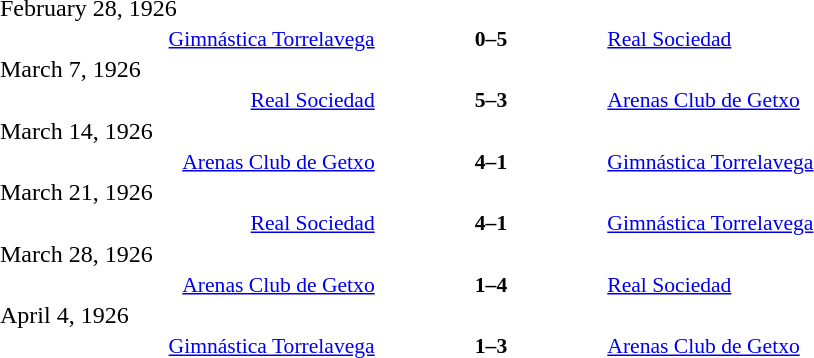<table width=100% cellspacing=1>
<tr>
<th width=20%></th>
<th width=12%></th>
<th width=20%></th>
<th></th>
</tr>
<tr>
<td>February 28, 1926</td>
</tr>
<tr style=font-size:90%>
<td align=right><a href='#'>Gimnástica Torrelavega</a></td>
<td align=center><strong>0–5</strong></td>
<td align=left><a href='#'>Real Sociedad</a></td>
</tr>
<tr>
<td>March 7, 1926</td>
</tr>
<tr style=font-size:90%>
<td align=right><a href='#'>Real Sociedad</a></td>
<td align=center><strong>5–3</strong></td>
<td align=left><a href='#'>Arenas Club de Getxo</a></td>
</tr>
<tr>
<td>March 14, 1926</td>
</tr>
<tr style=font-size:90%>
<td align=right><a href='#'>Arenas Club de Getxo</a></td>
<td align=center><strong>4–1</strong></td>
<td align=left><a href='#'>Gimnástica Torrelavega</a></td>
</tr>
<tr>
<td>March 21, 1926</td>
</tr>
<tr style=font-size:90%>
<td align=right><a href='#'>Real Sociedad</a></td>
<td align=center><strong>4–1</strong></td>
<td align=left><a href='#'>Gimnástica Torrelavega</a></td>
</tr>
<tr>
<td>March 28, 1926</td>
</tr>
<tr style=font-size:90%>
<td align=right><a href='#'>Arenas Club de Getxo</a></td>
<td align=center><strong>1–4</strong></td>
<td align=left><a href='#'>Real Sociedad</a></td>
</tr>
<tr>
<td>April 4, 1926</td>
</tr>
<tr style=font-size:90%>
<td align=right><a href='#'>Gimnástica Torrelavega</a></td>
<td align=center><strong>1–3</strong></td>
<td align=left><a href='#'>Arenas Club de Getxo</a></td>
</tr>
<tr>
</tr>
</table>
